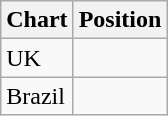<table class="wikitable">
<tr>
<th>Chart</th>
<th>Position</th>
</tr>
<tr>
<td>UK</td>
<td></td>
</tr>
<tr>
<td>Brazil</td>
<td></td>
</tr>
</table>
